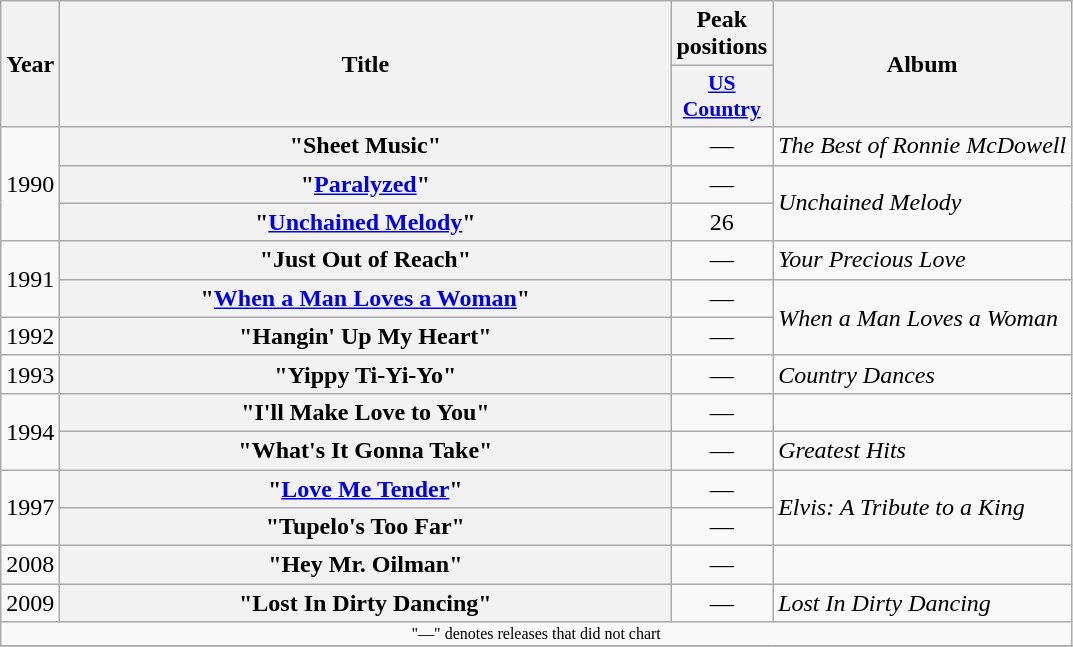<table class="wikitable plainrowheaders" style=text-align:center;>
<tr>
<th scope="col" rowspan="2">Year</th>
<th scope="col" rowspan="2" style="width:25em;">Title</th>
<th scope="col">Peak<br>positions</th>
<th scope="col" rowspan="2">Album</th>
</tr>
<tr>
<th style="width:4em;font-size:90%;"><a href='#'>US Country</a><br></th>
</tr>
<tr>
<td rowspan=3>1990</td>
<th scope="row">"Sheet Music"</th>
<td>—</td>
<td align="left"><em>The Best of Ronnie McDowell</em></td>
</tr>
<tr>
<th scope="row">"<a href='#'>Paralyzed</a>"</th>
<td>—</td>
<td align="left" rowspan=2><em>Unchained Melody</em></td>
</tr>
<tr>
<th scope="row">"<a href='#'>Unchained Melody</a>"</th>
<td>26</td>
</tr>
<tr>
<td rowspan=2>1991</td>
<th scope="row">"Just Out of Reach"</th>
<td>—</td>
<td align="left"><em>Your Precious Love</em></td>
</tr>
<tr>
<th scope="row">"<a href='#'>When a Man Loves a Woman</a>"</th>
<td>—</td>
<td rowspan="2" align="left"><em>When a Man Loves a Woman</em></td>
</tr>
<tr>
<td>1992</td>
<th scope="row">"Hangin' Up My Heart"</th>
<td>—</td>
</tr>
<tr>
<td>1993</td>
<th scope="row">"Yippy Ti-Yi-Yo"</th>
<td>—</td>
<td align="left"><em>Country Dances</em></td>
</tr>
<tr>
<td rowspan=2>1994</td>
<th scope="row">"I'll Make Love to You"</th>
<td>—</td>
<td></td>
</tr>
<tr>
<th scope="row">"What's It Gonna Take"</th>
<td>—</td>
<td align="left"><em>Greatest Hits</em></td>
</tr>
<tr>
<td rowspan=2>1997</td>
<th scope="row">"<a href='#'>Love Me Tender</a>" </th>
<td>—</td>
<td align="left" rowspan=2><em>Elvis: A Tribute to a King</em></td>
</tr>
<tr>
<th scope="row">"Tupelo's Too Far" </th>
<td>—</td>
</tr>
<tr>
<td>2008</td>
<th scope="row">"Hey Mr. Oilman"</th>
<td>—</td>
<td></td>
</tr>
<tr>
<td>2009</td>
<th scope="row">"Lost In Dirty Dancing"</th>
<td>—</td>
<td align="left"><em>Lost In Dirty Dancing</em></td>
</tr>
<tr>
<td colspan="4" style="font-size:8pt">"—" denotes releases that did not chart</td>
</tr>
<tr>
</tr>
</table>
